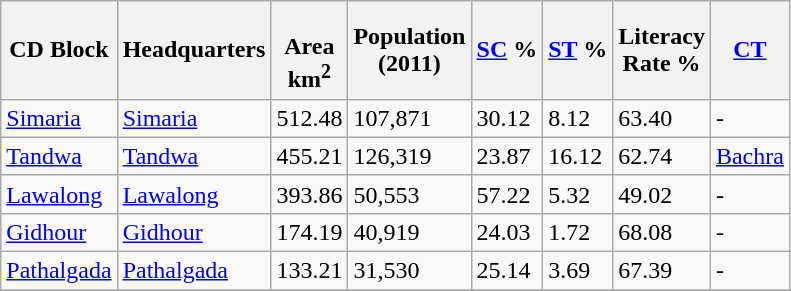<table class="wikitable sortable">
<tr>
<th>CD Block</th>
<th>Headquarters</th>
<th><br>Area<br>km<sup>2</sup></th>
<th>Population<br>(2011)</th>
<th><a href='#'>SC</a> %</th>
<th><a href='#'>ST</a> %</th>
<th>Literacy<br> Rate %</th>
<th><a href='#'>CT</a></th>
</tr>
<tr>
<td><a href='#'>Simaria</a></td>
<td><a href='#'>Simaria</a></td>
<td>512.48</td>
<td>107,871</td>
<td>30.12</td>
<td>8.12</td>
<td>63.40</td>
<td>-</td>
</tr>
<tr>
<td><a href='#'>Tandwa</a></td>
<td><a href='#'>Tandwa</a></td>
<td>455.21</td>
<td>126,319</td>
<td>23.87</td>
<td>16.12</td>
<td>62.74</td>
<td><a href='#'>Bachra</a></td>
</tr>
<tr>
<td><a href='#'>Lawalong</a></td>
<td><a href='#'>Lawalong</a></td>
<td>393.86</td>
<td>50,553</td>
<td>57.22</td>
<td>5.32</td>
<td>49.02</td>
<td>-</td>
</tr>
<tr>
<td><a href='#'>Gidhour</a></td>
<td><a href='#'>Gidhour</a></td>
<td>174.19</td>
<td>40,919</td>
<td>24.03</td>
<td>1.72</td>
<td>68.08</td>
<td>-</td>
</tr>
<tr>
<td><a href='#'>Pathalgada</a></td>
<td><a href='#'>Pathalgada</a></td>
<td>133.21</td>
<td>31,530</td>
<td>25.14</td>
<td>3.69</td>
<td>67.39</td>
<td>-</td>
</tr>
<tr>
</tr>
</table>
